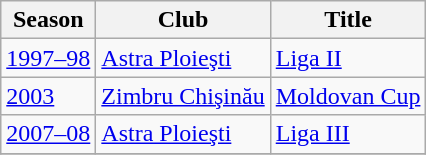<table class="wikitable">
<tr>
<th>Season</th>
<th>Club</th>
<th>Title</th>
</tr>
<tr>
<td><a href='#'>1997–98</a></td>
<td><a href='#'>Astra Ploieşti</a></td>
<td><a href='#'>Liga II</a></td>
</tr>
<tr>
<td><a href='#'>2003</a></td>
<td><a href='#'>Zimbru Chişinău</a></td>
<td><a href='#'>Moldovan Cup</a></td>
</tr>
<tr>
<td><a href='#'>2007–08</a></td>
<td><a href='#'>Astra Ploieşti</a></td>
<td><a href='#'>Liga III</a></td>
</tr>
<tr>
</tr>
</table>
